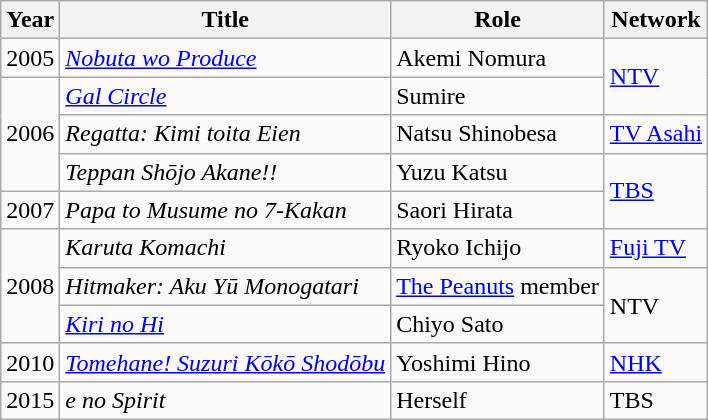<table class="wikitable">
<tr>
<th>Year</th>
<th>Title</th>
<th>Role</th>
<th>Network</th>
</tr>
<tr>
<td>2005</td>
<td><em><a href='#'>Nobuta wo Produce</a></em></td>
<td>Akemi Nomura</td>
<td rowspan="2"><a href='#'>NTV</a></td>
</tr>
<tr>
<td rowspan="3">2006</td>
<td><em><a href='#'>Gal Circle</a></em></td>
<td>Sumire</td>
</tr>
<tr>
<td><em>Regatta: Kimi toita Eien</em></td>
<td>Natsu Shinobesa</td>
<td><a href='#'>TV Asahi</a></td>
</tr>
<tr>
<td><em>Teppan Shōjo Akane!!</em></td>
<td>Yuzu Katsu</td>
<td rowspan="2"><a href='#'>TBS</a></td>
</tr>
<tr>
<td>2007</td>
<td><em>Papa to Musume no 7-Kakan</em></td>
<td>Saori Hirata</td>
</tr>
<tr>
<td rowspan="3">2008</td>
<td><em>Karuta Komachi</em></td>
<td>Ryoko Ichijo</td>
<td><a href='#'>Fuji TV</a></td>
</tr>
<tr>
<td><em>Hitmaker: Aku Yū Monogatari</em></td>
<td><a href='#'>The Peanuts</a> member</td>
<td rowspan="2">NTV</td>
</tr>
<tr>
<td><em><a href='#'>Kiri no Hi</a></em></td>
<td>Chiyo Sato</td>
</tr>
<tr>
<td>2010</td>
<td><em><a href='#'>Tomehane! Suzuri Kōkō Shodōbu</a></em></td>
<td>Yoshimi Hino</td>
<td><a href='#'>NHK</a></td>
</tr>
<tr>
<td>2015</td>
<td><em>e no Spirit</em></td>
<td>Herself</td>
<td>TBS</td>
</tr>
</table>
